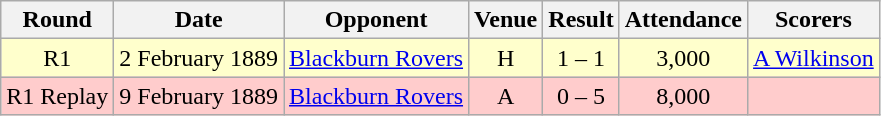<table class="wikitable" style="font-size:100%; text-align:center">
<tr>
<th>Round</th>
<th>Date</th>
<th>Opponent</th>
<th>Venue</th>
<th>Result</th>
<th>Attendance</th>
<th>Scorers</th>
</tr>
<tr style="background-color: #FFFFCC;">
<td>R1</td>
<td>2 February 1889</td>
<td><a href='#'>Blackburn Rovers</a></td>
<td>H</td>
<td>1 – 1</td>
<td>3,000</td>
<td><a href='#'>A Wilkinson</a></td>
</tr>
<tr style="background-color: #FFCCCC;">
<td>R1 Replay</td>
<td>9 February 1889</td>
<td><a href='#'>Blackburn Rovers</a></td>
<td>A</td>
<td>0 – 5</td>
<td>8,000</td>
<td></td>
</tr>
</table>
